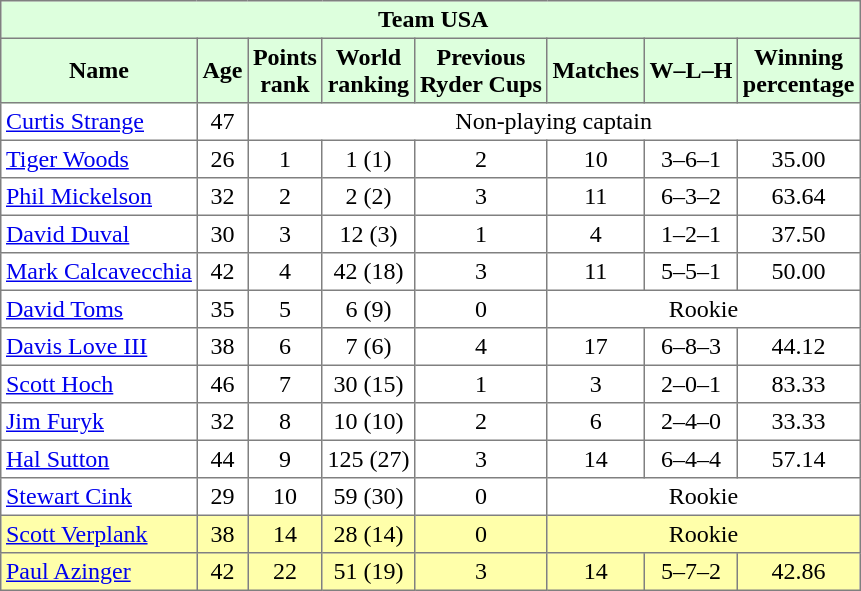<table border="1" cellpadding="3" style="border-collapse: collapse;text-align:center">
<tr style="background:#dfd;">
<td colspan="8"> <strong>Team USA</strong></td>
</tr>
<tr style="background:#dfd;">
<th>Name</th>
<th>Age</th>
<th>Points<br>rank</th>
<th>World<br>ranking</th>
<th>Previous<br>Ryder Cups</th>
<th>Matches</th>
<th>W–L–H</th>
<th>Winning<br>percentage</th>
</tr>
<tr>
<td align=left><a href='#'>Curtis Strange</a></td>
<td>47</td>
<td colspan="6">Non-playing captain</td>
</tr>
<tr>
<td align=left><a href='#'>Tiger Woods</a></td>
<td>26</td>
<td>1</td>
<td>1 (1)</td>
<td>2</td>
<td>10</td>
<td>3–6–1</td>
<td>35.00</td>
</tr>
<tr>
<td align=left><a href='#'>Phil Mickelson</a></td>
<td>32</td>
<td>2</td>
<td>2 (2)</td>
<td>3</td>
<td>11</td>
<td>6–3–2</td>
<td>63.64</td>
</tr>
<tr>
<td align=left><a href='#'>David Duval</a></td>
<td>30</td>
<td>3</td>
<td>12 (3)</td>
<td>1</td>
<td>4</td>
<td>1–2–1</td>
<td>37.50</td>
</tr>
<tr>
<td align=left><a href='#'>Mark Calcavecchia</a></td>
<td>42</td>
<td>4</td>
<td>42 (18)</td>
<td>3</td>
<td>11</td>
<td>5–5–1</td>
<td>50.00</td>
</tr>
<tr>
<td align=left><a href='#'>David Toms</a></td>
<td>35</td>
<td>5</td>
<td>6 (9)</td>
<td>0</td>
<td colspan="3">Rookie</td>
</tr>
<tr>
<td align=left><a href='#'>Davis Love III</a></td>
<td>38</td>
<td>6</td>
<td>7 (6)</td>
<td>4</td>
<td>17</td>
<td>6–8–3</td>
<td>44.12</td>
</tr>
<tr>
<td align=left><a href='#'>Scott Hoch</a></td>
<td>46</td>
<td>7</td>
<td>30 (15)</td>
<td>1</td>
<td>3</td>
<td>2–0–1</td>
<td>83.33</td>
</tr>
<tr>
<td align=left><a href='#'>Jim Furyk</a></td>
<td>32</td>
<td>8</td>
<td>10 (10)</td>
<td>2</td>
<td>6</td>
<td>2–4–0</td>
<td>33.33</td>
</tr>
<tr>
<td align=left><a href='#'>Hal Sutton</a></td>
<td>44</td>
<td>9</td>
<td>125 (27)</td>
<td>3</td>
<td>14</td>
<td>6–4–4</td>
<td>57.14</td>
</tr>
<tr>
<td align=left><a href='#'>Stewart Cink</a></td>
<td>29</td>
<td>10</td>
<td>59 (30)</td>
<td>0</td>
<td colspan="3">Rookie</td>
</tr>
<tr style="background:#ffa;">
<td align=left><a href='#'>Scott Verplank</a></td>
<td>38</td>
<td>14</td>
<td>28 (14)</td>
<td>0</td>
<td colspan="3">Rookie</td>
</tr>
<tr style="background:#ffa;">
<td align=left><a href='#'>Paul Azinger</a></td>
<td>42</td>
<td>22</td>
<td>51 (19)</td>
<td>3</td>
<td>14</td>
<td>5–7–2</td>
<td>42.86</td>
</tr>
</table>
